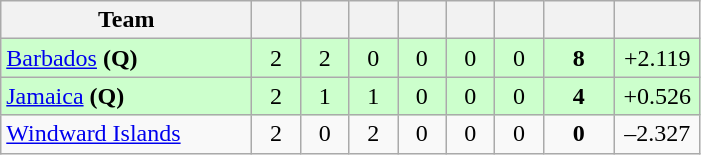<table class="wikitable" style="text-align:center">
<tr>
<th width="160">Team</th>
<th width="25"></th>
<th width="25"></th>
<th width="25"></th>
<th width="25"></th>
<th width="25"></th>
<th width="25"></th>
<th width="40"></th>
<th width="50"></th>
</tr>
<tr style="background:#cfc;">
<td style="text-align:left"><a href='#'>Barbados</a> <strong>(Q)</strong></td>
<td>2</td>
<td>2</td>
<td>0</td>
<td>0</td>
<td>0</td>
<td>0</td>
<td><strong>8</strong></td>
<td>+2.119</td>
</tr>
<tr style="background:#cfc;">
<td style="text-align:left"><a href='#'>Jamaica</a> <strong>(Q)</strong></td>
<td>2</td>
<td>1</td>
<td>1</td>
<td>0</td>
<td>0</td>
<td>0</td>
<td><strong>4</strong></td>
<td>+0.526</td>
</tr>
<tr>
<td style="text-align:left"><a href='#'>Windward Islands</a></td>
<td>2</td>
<td>0</td>
<td>2</td>
<td>0</td>
<td>0</td>
<td>0</td>
<td><strong>0</strong></td>
<td>–2.327</td>
</tr>
</table>
